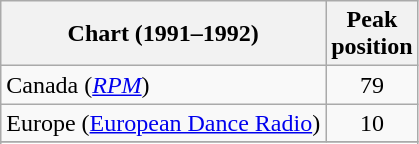<table class="wikitable sortable">
<tr>
<th>Chart (1991–1992)</th>
<th>Peak<br>position</th>
</tr>
<tr>
<td>Canada (<em><a href='#'>RPM</a></em>)</td>
<td align="center">79</td>
</tr>
<tr>
<td>Europe (<a href='#'>European Dance Radio</a>)</td>
<td align="center">10</td>
</tr>
<tr>
</tr>
<tr>
</tr>
<tr>
</tr>
<tr>
</tr>
</table>
